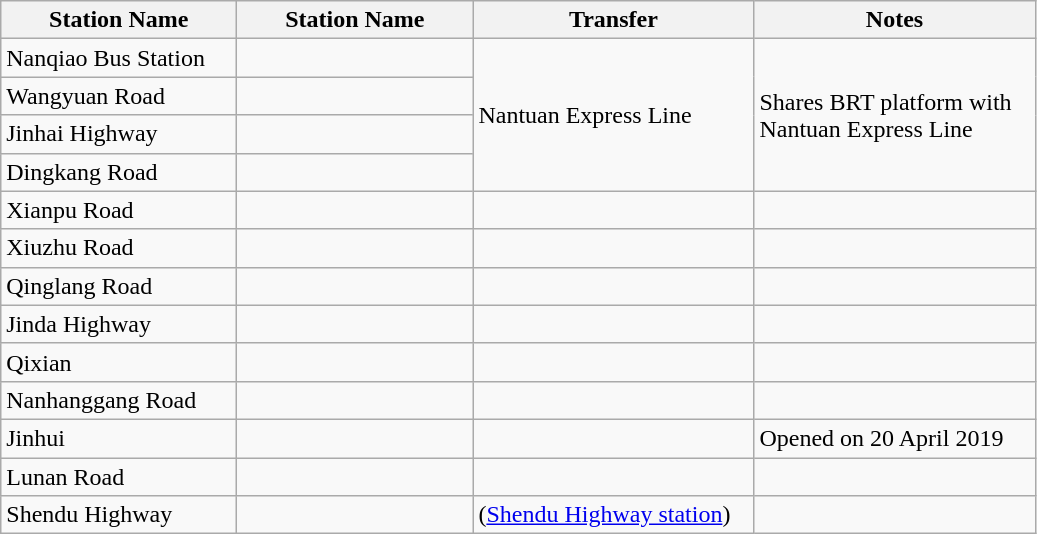<table class="wikitable">
<tr>
<th width="150pt">Station Name<br></th>
<th width="150pt">Station Name<br></th>
<th width="180pt">Transfer</th>
<th width="180pt">Notes</th>
</tr>
<tr>
<td>Nanqiao Bus Station</td>
<td><span></span></td>
<td rowspan="4">Nantuan Express Line</td>
<td rowspan="4">Shares BRT platform with Nantuan Express Line</td>
</tr>
<tr>
<td>Wangyuan Road</td>
<td><span></span></td>
</tr>
<tr>
<td>Jinhai Highway</td>
<td><span></span></td>
</tr>
<tr>
<td>Dingkang Road</td>
<td><span></span></td>
</tr>
<tr>
<td>Xianpu Road</td>
<td><span></span></td>
<td></td>
<td></td>
</tr>
<tr>
<td>Xiuzhu Road</td>
<td><span></span></td>
<td></td>
<td></td>
</tr>
<tr>
<td>Qinglang Road</td>
<td><span></span></td>
<td></td>
<td></td>
</tr>
<tr>
<td>Jinda Highway</td>
<td><span></span></td>
<td></td>
<td></td>
</tr>
<tr>
<td>Qixian</td>
<td><span></span></td>
<td></td>
<td></td>
</tr>
<tr>
<td>Nanhanggang Road</td>
<td><span></span></td>
<td></td>
<td></td>
</tr>
<tr>
<td>Jinhui</td>
<td><span></span></td>
<td></td>
<td>Opened on 20 April 2019</td>
</tr>
<tr>
<td>Lunan Road</td>
<td><span></span></td>
<td></td>
<td></td>
</tr>
<tr>
<td>Shendu Highway</td>
<td><span></span></td>
<td> (<a href='#'>Shendu Highway station</a>)</td>
<td></td>
</tr>
</table>
